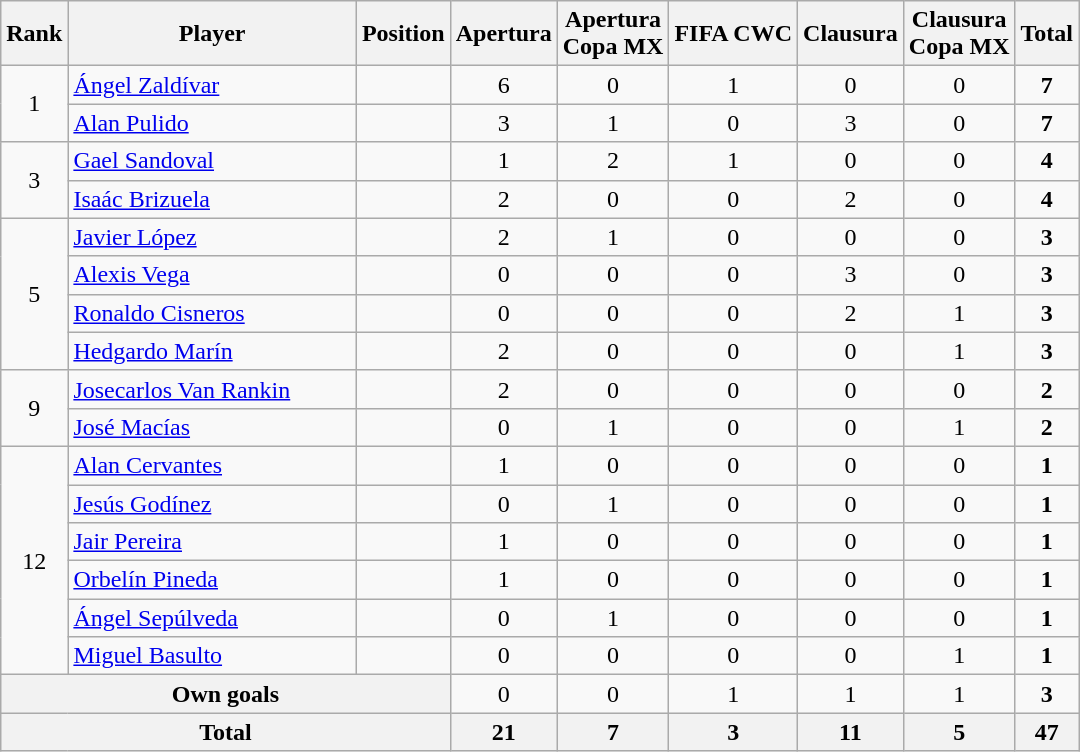<table class="wikitable">
<tr>
<th>Rank</th>
<th style="width:185px;">Player</th>
<th>Position</th>
<th>Apertura</th>
<th>Apertura<br>Copa MX</th>
<th>FIFA CWC</th>
<th>Clausura</th>
<th>Clausura<br>Copa MX</th>
<th>Total</th>
</tr>
<tr>
<td align=center rowspan=2>1</td>
<td> <a href='#'>Ángel Zaldívar</a></td>
<td align=center></td>
<td align=center>6</td>
<td align=center>0</td>
<td align=center>1</td>
<td align=center>0</td>
<td align=center>0</td>
<td align=center><strong>7</strong></td>
</tr>
<tr>
<td> <a href='#'>Alan Pulido</a></td>
<td align=center></td>
<td align=center>3</td>
<td align=center>1</td>
<td align=center>0</td>
<td align=center>3</td>
<td align=center>0</td>
<td align=center><strong>7</strong></td>
</tr>
<tr>
<td align=center rowspan=2>3</td>
<td> <a href='#'>Gael Sandoval</a></td>
<td align=center></td>
<td align=center>1</td>
<td align=center>2</td>
<td align=center>1</td>
<td align=center>0</td>
<td align=center>0</td>
<td align=center><strong>4</strong></td>
</tr>
<tr>
<td> <a href='#'>Isaác Brizuela</a></td>
<td align=center></td>
<td align=center>2</td>
<td align=center>0</td>
<td align=center>0</td>
<td align=center>2</td>
<td align=center>0</td>
<td align=center><strong>4</strong></td>
</tr>
<tr>
<td align=center rowspan=4>5</td>
<td> <a href='#'>Javier López</a></td>
<td align=center></td>
<td align=center>2</td>
<td align=center>1</td>
<td align=center>0</td>
<td align=center>0</td>
<td align=center>0</td>
<td align=center><strong>3</strong></td>
</tr>
<tr>
<td> <a href='#'>Alexis Vega</a></td>
<td align=center></td>
<td align=center>0</td>
<td align=center>0</td>
<td align=center>0</td>
<td align=center>3</td>
<td align=center>0</td>
<td align=center><strong>3</strong></td>
</tr>
<tr>
<td> <a href='#'>Ronaldo Cisneros</a></td>
<td align=center></td>
<td align=center>0</td>
<td align=center>0</td>
<td align=center>0</td>
<td align=center>2</td>
<td align=center>1</td>
<td align=center><strong>3</strong></td>
</tr>
<tr>
<td> <a href='#'>Hedgardo Marín</a></td>
<td align=center></td>
<td align=center>2</td>
<td align=center>0</td>
<td align=center>0</td>
<td align=center>0</td>
<td align=center>1</td>
<td align=center><strong>3</strong></td>
</tr>
<tr>
<td align=center rowspan=2>9</td>
<td> <a href='#'>Josecarlos Van Rankin</a></td>
<td align=center></td>
<td align=center>2</td>
<td align=center>0</td>
<td align=center>0</td>
<td align=center>0</td>
<td align=center>0</td>
<td align=center><strong>2</strong></td>
</tr>
<tr>
<td> <a href='#'>José Macías</a></td>
<td align=center></td>
<td align=center>0</td>
<td align=center>1</td>
<td align=center>0</td>
<td align=center>0</td>
<td align=center>1</td>
<td align=center><strong>2</strong></td>
</tr>
<tr>
<td align=center rowspan=6>12</td>
<td> <a href='#'>Alan Cervantes</a></td>
<td align=center></td>
<td align=center>1</td>
<td align=center>0</td>
<td align=center>0</td>
<td align=center>0</td>
<td align=center>0</td>
<td align=center><strong>1</strong></td>
</tr>
<tr>
<td> <a href='#'>Jesús Godínez</a></td>
<td align=center></td>
<td align=center>0</td>
<td align=center>1</td>
<td align=center>0</td>
<td align=center>0</td>
<td align=center>0</td>
<td align=center><strong>1</strong></td>
</tr>
<tr>
<td> <a href='#'>Jair Pereira</a></td>
<td align=center></td>
<td align=center>1</td>
<td align=center>0</td>
<td align=center>0</td>
<td align=center>0</td>
<td align=center>0</td>
<td align=center><strong>1</strong></td>
</tr>
<tr>
<td> <a href='#'>Orbelín Pineda</a></td>
<td align=center></td>
<td align=center>1</td>
<td align=center>0</td>
<td align=center>0</td>
<td align=center>0</td>
<td align=center>0</td>
<td align=center><strong>1</strong></td>
</tr>
<tr>
<td> <a href='#'>Ángel Sepúlveda</a></td>
<td align=center></td>
<td align=center>0</td>
<td align=center>1</td>
<td align=center>0</td>
<td align=center>0</td>
<td align=center>0</td>
<td align=center><strong>1</strong></td>
</tr>
<tr>
<td> <a href='#'>Miguel Basulto</a></td>
<td align=center></td>
<td align=center>0</td>
<td align=center>0</td>
<td align=center>0</td>
<td align=center>0</td>
<td align=center>1</td>
<td align=center><strong>1</strong></td>
</tr>
<tr>
<th align=center colspan=3>Own goals</th>
<td align=center>0</td>
<td align=center>0</td>
<td align=center>1</td>
<td align=center>1</td>
<td align=center>1</td>
<td align=center><strong>3</strong></td>
</tr>
<tr>
<th align=center colspan=3>Total</th>
<th align=center>21</th>
<th align=center>7</th>
<th align=center>3</th>
<th align=center>11</th>
<th align=center>5</th>
<th align=center>47</th>
</tr>
</table>
